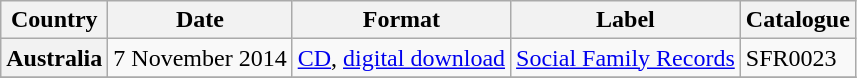<table class="wikitable plainrowheaders">
<tr>
<th scope="col">Country</th>
<th scope="col">Date</th>
<th scope="col">Format</th>
<th scope="col">Label</th>
<th scope="col">Catalogue</th>
</tr>
<tr>
<th scope="row">Australia</th>
<td>7 November 2014</td>
<td><a href='#'>CD</a>, <a href='#'>digital download</a></td>
<td><a href='#'>Social Family Records</a></td>
<td>SFR0023</td>
</tr>
<tr>
</tr>
</table>
